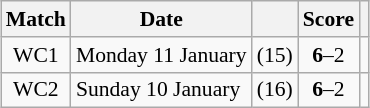<table class="wikitable" style="font-size: 90%; margin: 1em auto 1em auto;">
<tr>
<th>Match</th>
<th>Date</th>
<th></th>
<th>Score</th>
<th></th>
</tr>
<tr>
<td align="center">WC1</td>
<td>Monday 11 January</td>
<td><strong></strong> (15)</td>
<td align="center"><strong>6</strong>–2</td>
<td></td>
</tr>
<tr>
<td align="center">WC2</td>
<td>Sunday 10 January</td>
<td><strong></strong> (16)</td>
<td align="center"><strong>6</strong>–2</td>
<td></td>
</tr>
</table>
